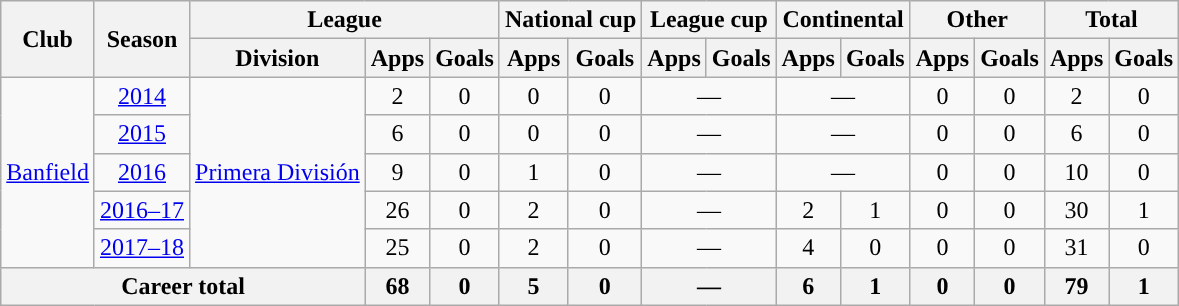<table class="wikitable" style="text-align:center">
<tr>
<th rowspan="2">Club</th>
<th rowspan="2">Season</th>
<th colspan="3">League</th>
<th colspan="2">National cup</th>
<th colspan="2">League cup</th>
<th colspan="2">Continental</th>
<th colspan="2">Other</th>
<th colspan="2">Total</th>
</tr>
<tr>
<th>Division</th>
<th>Apps</th>
<th>Goals</th>
<th>Apps</th>
<th>Goals</th>
<th>Apps</th>
<th>Goals</th>
<th>Apps</th>
<th>Goals</th>
<th>Apps</th>
<th>Goals</th>
<th>Apps</th>
<th>Goals</th>
</tr>
<tr>
<td rowspan="5"><a href='#'>Banfield</a></td>
<td><a href='#'>2014</a></td>
<td rowspan="5"><a href='#'>Primera División</a></td>
<td>2</td>
<td>0</td>
<td>0</td>
<td>0</td>
<td colspan="2">—</td>
<td colspan="2">—</td>
<td>0</td>
<td>0</td>
<td>2</td>
<td>0</td>
</tr>
<tr>
<td><a href='#'>2015</a></td>
<td>6</td>
<td>0</td>
<td>0</td>
<td>0</td>
<td colspan="2">—</td>
<td colspan="2">—</td>
<td>0</td>
<td>0</td>
<td>6</td>
<td>0</td>
</tr>
<tr>
<td><a href='#'>2016</a></td>
<td>9</td>
<td>0</td>
<td>1</td>
<td>0</td>
<td colspan="2">—</td>
<td colspan="2">—</td>
<td>0</td>
<td>0</td>
<td>10</td>
<td>0</td>
</tr>
<tr>
<td><a href='#'>2016–17</a></td>
<td>26</td>
<td>0</td>
<td>2</td>
<td>0</td>
<td colspan="2">—</td>
<td>2</td>
<td>1</td>
<td>0</td>
<td>0</td>
<td>30</td>
<td>1</td>
</tr>
<tr>
<td><a href='#'>2017–18</a></td>
<td>25</td>
<td>0</td>
<td>2</td>
<td>0</td>
<td colspan="2">—</td>
<td>4</td>
<td>0</td>
<td>0</td>
<td>0</td>
<td>31</td>
<td>0</td>
</tr>
<tr>
<th colspan="3">Career total</th>
<th>68</th>
<th>0</th>
<th>5</th>
<th>0</th>
<th colspan="2">—</th>
<th>6</th>
<th>1</th>
<th>0</th>
<th>0</th>
<th>79</th>
<th>1</th>
</tr>
</table>
